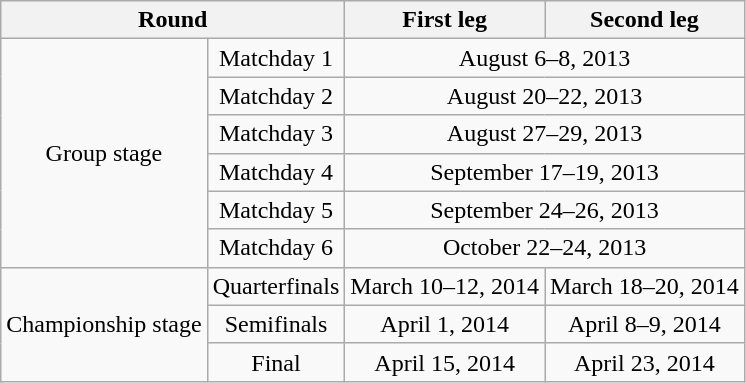<table class="wikitable" style="text-align:center">
<tr>
<th colspan=2>Round</th>
<th>First leg</th>
<th>Second leg</th>
</tr>
<tr>
<td rowspan=6>Group stage</td>
<td>Matchday 1</td>
<td colspan=2>August 6–8, 2013</td>
</tr>
<tr>
<td>Matchday 2</td>
<td colspan=2>August 20–22, 2013</td>
</tr>
<tr>
<td>Matchday 3</td>
<td colspan=2>August 27–29, 2013</td>
</tr>
<tr>
<td>Matchday 4</td>
<td colspan=2>September 17–19, 2013</td>
</tr>
<tr>
<td>Matchday 5</td>
<td colspan=2>September 24–26, 2013</td>
</tr>
<tr>
<td>Matchday 6</td>
<td colspan=2>October 22–24, 2013</td>
</tr>
<tr>
<td rowspan=3>Championship stage</td>
<td>Quarterfinals</td>
<td>March 10–12, 2014</td>
<td>March 18–20, 2014</td>
</tr>
<tr>
<td>Semifinals</td>
<td>April 1, 2014</td>
<td>April 8–9, 2014</td>
</tr>
<tr>
<td>Final</td>
<td>April 15, 2014</td>
<td>April 23, 2014</td>
</tr>
</table>
